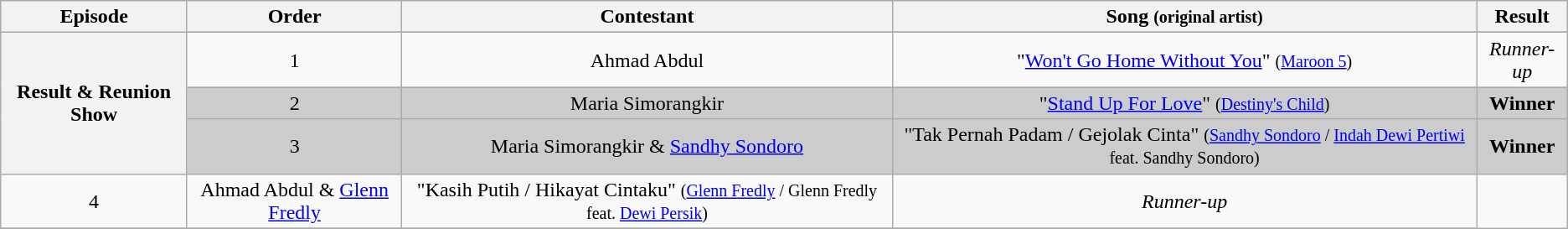<table class="wikitable" style="text-align:center;">
<tr>
<th scope="col">Episode</th>
<th scope="col">Order</th>
<th scope="col">Contestant</th>
<th scope="col">Song <small>(original artist)</small></th>
<th scope="col">Result</th>
</tr>
<tr>
<th rowspan="4" scope="row">Result & Reunion Show<br><small></small></th>
</tr>
<tr>
<td>1</td>
<td>Ahmad Abdul</td>
<td>"<a href='#'>Won't Go Home Without You</a>" <small>(<a href='#'>Maroon 5</a>)</small></td>
<td><em>Runner-up</em></td>
</tr>
<tr style="background:#ccc;">
<td>2</td>
<td>Maria Simorangkir</td>
<td>"<a href='#'>Stand Up For Love</a>" <small>(<a href='#'>Destiny's Child</a>)</small></td>
<td><strong>Winner</strong></td>
</tr>
<tr style="background:#ccc;">
<td>3</td>
<td>Maria Simorangkir & <a href='#'>Sandhy Sondoro</a></td>
<td>"Tak Pernah Padam / Gejolak Cinta" <small>(<a href='#'>Sandhy Sondoro</a> / <a href='#'>Indah Dewi Pertiwi</a> feat. Sandhy Sondoro)</small></td>
<td><strong>Winner</strong></td>
</tr>
<tr>
<td>4</td>
<td>Ahmad Abdul & <a href='#'>Glenn Fredly</a></td>
<td>"Kasih Putih / Hikayat Cintaku" <small>(<a href='#'>Glenn Fredly</a> / Glenn Fredly feat. <a href='#'>Dewi Persik</a>)</small></td>
<td><em>Runner-up</em></td>
</tr>
<tr>
</tr>
</table>
